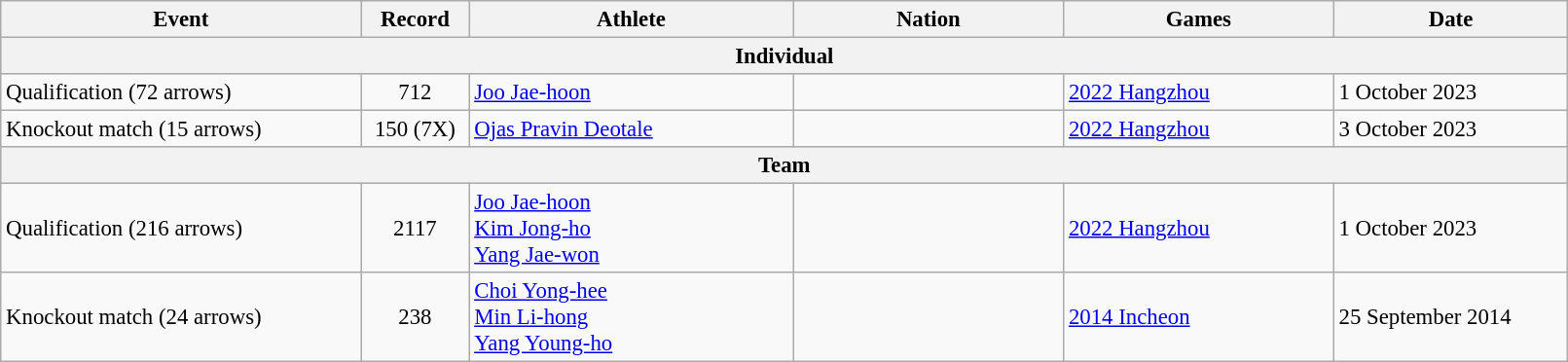<table class="wikitable" style="font-size:95%; width: 85%;">
<tr>
<th width=20%>Event</th>
<th width=6%>Record</th>
<th width=18%>Athlete</th>
<th width=15%>Nation</th>
<th width=15%>Games</th>
<th width=13%>Date</th>
</tr>
<tr bgcolor="#DDDDDD">
<th colspan="6">Individual</th>
</tr>
<tr>
<td>Qualification (72 arrows)</td>
<td align="center">712</td>
<td><a href='#'>Joo Jae-hoon</a></td>
<td></td>
<td><a href='#'>2022 Hangzhou</a></td>
<td>1 October 2023</td>
</tr>
<tr>
<td>Knockout match (15 arrows)</td>
<td align="center">150 (7X)</td>
<td><a href='#'>Ojas Pravin Deotale</a></td>
<td></td>
<td><a href='#'>2022 Hangzhou</a></td>
<td>3 October 2023</td>
</tr>
<tr bgcolor="#DDDDDD">
<th colspan="6">Team</th>
</tr>
<tr>
<td>Qualification (216 arrows)</td>
<td align="center">2117</td>
<td><a href='#'>Joo Jae-hoon</a><br><a href='#'>Kim Jong-ho</a><br><a href='#'>Yang Jae-won</a></td>
<td></td>
<td><a href='#'>2022 Hangzhou</a></td>
<td>1 October 2023</td>
</tr>
<tr>
<td>Knockout match (24 arrows)</td>
<td align="center">238</td>
<td><a href='#'>Choi Yong-hee</a><br><a href='#'>Min Li-hong</a><br><a href='#'>Yang Young-ho</a></td>
<td></td>
<td><a href='#'>2014 Incheon</a></td>
<td>25 September 2014</td>
</tr>
</table>
